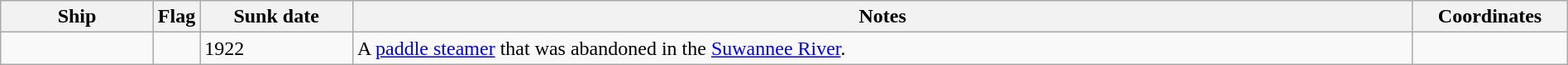<table class=wikitable | style = "width:100%">
<tr>
<th style="width:10%">Ship</th>
<th>Flag</th>
<th style="width:10%">Sunk date</th>
<th style="width:70%">Notes</th>
<th style="width:10%">Coordinates</th>
</tr>
<tr>
<td></td>
<td></td>
<td>1922</td>
<td>A <a href='#'>paddle steamer</a> that was abandoned in the <a href='#'>Suwannee River</a>.</td>
<td></td>
</tr>
</table>
